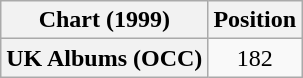<table class="wikitable plainrowheaders">
<tr>
<th>Chart (1999)</th>
<th>Position</th>
</tr>
<tr>
<th scope="row">UK Albums (OCC)</th>
<td align="center">182</td>
</tr>
</table>
